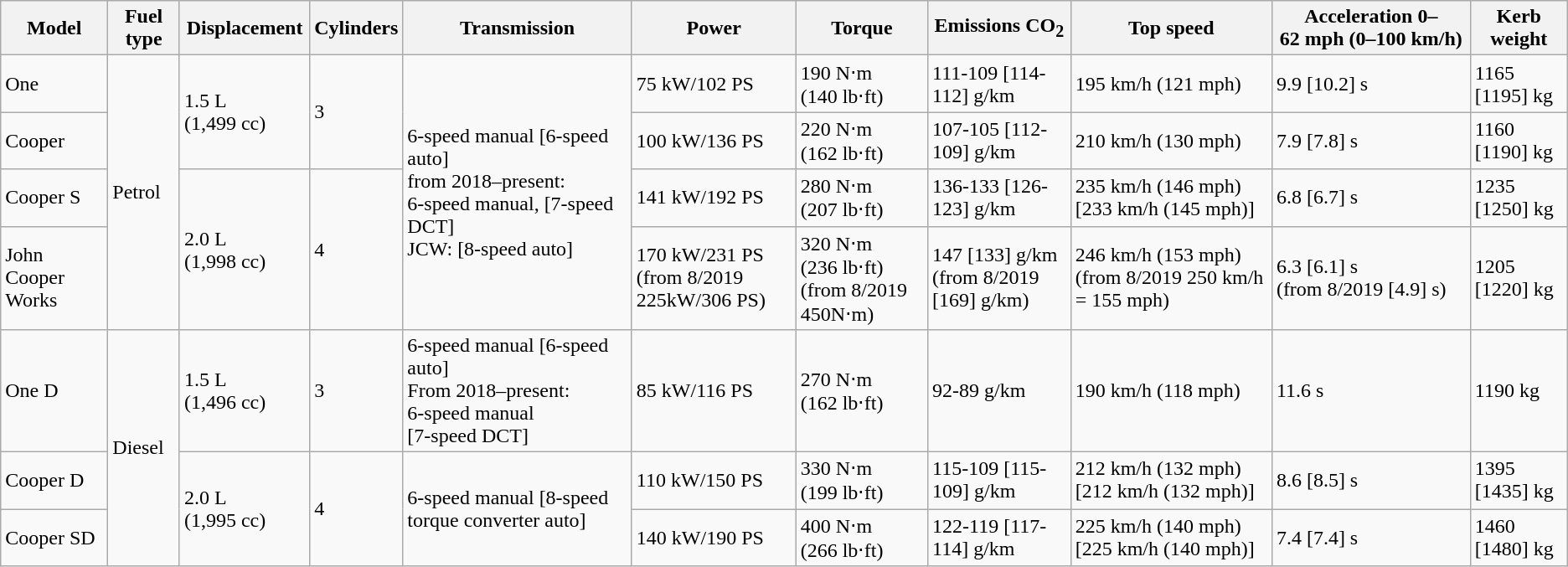<table class="wikitable">
<tr>
<th>Model</th>
<th>Fuel type</th>
<th>Displacement</th>
<th>Cylinders</th>
<th>Transmission</th>
<th>Power</th>
<th>Torque</th>
<th>Emissions CO<sub>2</sub></th>
<th>Top speed</th>
<th>Acceleration 0–62 mph (0–100 km/h)</th>
<th>Kerb weight</th>
</tr>
<tr>
<td>One</td>
<td rowspan="4">Petrol</td>
<td rowspan="2">1.5 L (1,499 cc)</td>
<td rowspan="2">3</td>
<td rowspan="4">6-speed manual [6-speed auto]<br>from 2018–present:<br>6-speed manual, [7-speed DCT]<br>JCW: [8-speed auto]</td>
<td>75 kW/102 PS</td>
<td>190 N⋅m (140 lb⋅ft)</td>
<td>111-109 [114-112] g/km</td>
<td>195 km/h (121 mph)</td>
<td>9.9 [10.2] s</td>
<td>1165 [1195] kg</td>
</tr>
<tr>
<td>Cooper</td>
<td>100 kW/136 PS</td>
<td>220 N⋅m (162 lb⋅ft)</td>
<td>107-105 [112-109] g/km</td>
<td>210 km/h (130 mph)</td>
<td>7.9 [7.8] s</td>
<td>1160 [1190] kg</td>
</tr>
<tr>
<td>Cooper S</td>
<td rowspan="2">2.0 L (1,998 cc)</td>
<td rowspan="2">4</td>
<td>141 kW/192 PS</td>
<td>280 N⋅m (207 lb⋅ft)</td>
<td>136-133 [126-123] g/km</td>
<td>235 km/h (146 mph) [233 km/h (145 mph)]</td>
<td>6.8 [6.7] s</td>
<td>1235 [1250] kg</td>
</tr>
<tr>
<td>John Cooper Works</td>
<td>170 kW/231 PS<br>(from 8/2019 225kW/306 PS)</td>
<td>320 N⋅m (236 lb⋅ft)<br>(from 8/2019 450N⋅m)</td>
<td>147 [133] g/km<br>(from 8/2019 [169] g/km)</td>
<td>246 km/h (153 mph)<br>(from 8/2019 250 km/h = 155 mph)</td>
<td>6.3 [6.1] s<br>(from 8/2019 [4.9] s)</td>
<td>1205 [1220] kg</td>
</tr>
<tr>
<td>One D</td>
<td rowspan="3">Diesel</td>
<td rowspan="1">1.5 L (1,496 cc)</td>
<td rowspan="1">3</td>
<td>6-speed manual [6-speed auto]<br>From 2018–present:<br>6-speed manual<br>[7-speed DCT]</td>
<td>85 kW/116 PS</td>
<td>270 N⋅m (162 lb⋅ft)</td>
<td>92-89 g/km</td>
<td>190 km/h (118 mph)</td>
<td>11.6 s</td>
<td>1190 kg</td>
</tr>
<tr>
<td>Cooper D</td>
<td rowspan="2">2.0 L (1,995 cc)</td>
<td rowspan="2">4</td>
<td rowspan="2">6-speed manual  [8-speed torque converter auto]</td>
<td>110 kW/150 PS</td>
<td>330 N⋅m (199 lb⋅ft)</td>
<td>115-109 [115-109] g/km</td>
<td>212 km/h (132 mph) [212 km/h (132 mph)]</td>
<td>8.6 [8.5] s</td>
<td>1395 [1435] kg</td>
</tr>
<tr>
<td>Cooper SD</td>
<td>140 kW/190 PS</td>
<td>400 N⋅m (266 lb⋅ft)</td>
<td>122-119 [117-114] g/km</td>
<td>225 km/h (140 mph) [225 km/h (140 mph)]</td>
<td>7.4 [7.4] s</td>
<td>1460 [1480] kg</td>
</tr>
</table>
